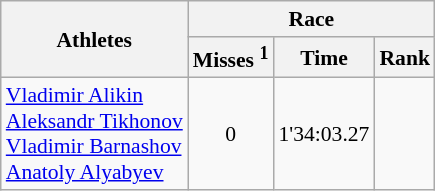<table class="wikitable" border="1" style="font-size:90%">
<tr>
<th rowspan=2>Athletes</th>
<th colspan=3>Race</th>
</tr>
<tr>
<th>Misses <sup>1</sup></th>
<th>Time</th>
<th>Rank</th>
</tr>
<tr>
<td><a href='#'>Vladimir Alikin</a><br><a href='#'>Aleksandr Tikhonov</a><br><a href='#'>Vladimir Barnashov</a><br><a href='#'>Anatoly Alyabyev</a></td>
<td align=center>0</td>
<td align=center>1'34:03.27</td>
<td align=center></td>
</tr>
</table>
